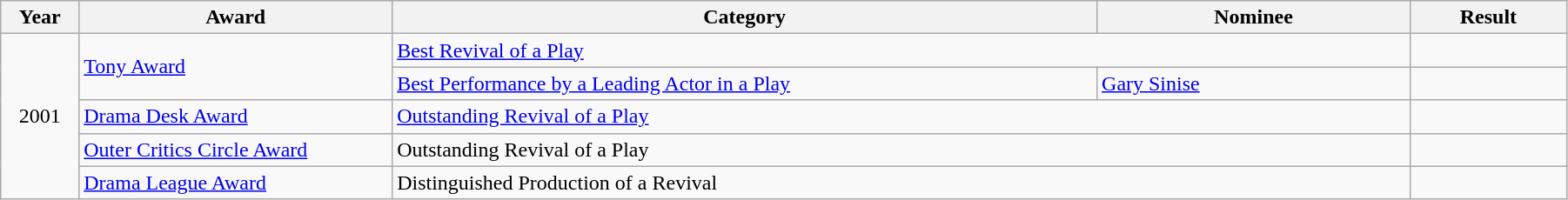<table class="wikitable" style="width:95%;">
<tr>
<th style="width:5%;">Year</th>
<th style="width:20%;">Award</th>
<th style="width:45%;">Category</th>
<th style="width:20%;">Nominee</th>
<th style="width:10%;">Result</th>
</tr>
<tr>
<td rowspan="5" style="text-align:center;">2001</td>
<td rowspan="2"><a href='#'>Tony Award</a></td>
<td colspan="2"><a href='#'>Best Revival of a Play</a></td>
<td></td>
</tr>
<tr>
<td><a href='#'>Best Performance by a Leading Actor in a Play</a></td>
<td><a href='#'>Gary Sinise</a></td>
<td></td>
</tr>
<tr>
<td><a href='#'>Drama Desk Award</a></td>
<td colspan="2"><a href='#'>Outstanding Revival of a Play</a></td>
<td></td>
</tr>
<tr>
<td><a href='#'>Outer Critics Circle Award</a></td>
<td colspan="2">Outstanding Revival of a Play</td>
<td></td>
</tr>
<tr>
<td><a href='#'>Drama League Award</a></td>
<td colspan="2">Distinguished Production of a Revival</td>
<td></td>
</tr>
</table>
